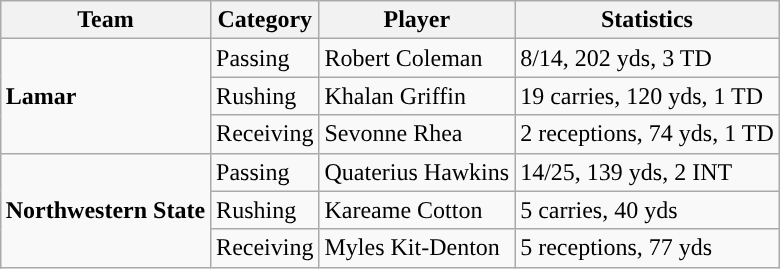<table class="wikitable" style="float: right;">
<tr>
<th>Team</th>
<th>Category</th>
<th>Player</th>
<th>Statistics</th>
</tr>
<tr>
<td rowspan=3><strong>Lamar</strong></td>
<td>Passing</td>
<td>Robert Coleman</td>
<td>8/14, 202 yds, 3 TD</td>
</tr>
<tr>
<td>Rushing</td>
<td>Khalan Griffin</td>
<td>19 carries, 120 yds, 1 TD</td>
</tr>
<tr>
<td>Receiving</td>
<td>Sevonne Rhea</td>
<td>2 receptions, 74 yds, 1 TD</td>
</tr>
<tr>
<td rowspan=3><strong>Northwestern State</strong></td>
<td>Passing</td>
<td>Quaterius Hawkins</td>
<td>14/25, 139 yds, 2 INT</td>
</tr>
<tr>
<td>Rushing</td>
<td>Kareame Cotton</td>
<td>5 carries, 40 yds</td>
</tr>
<tr>
<td>Receiving</td>
<td>Myles Kit-Denton</td>
<td>5 receptions, 77 yds</td>
</tr>
</table>
